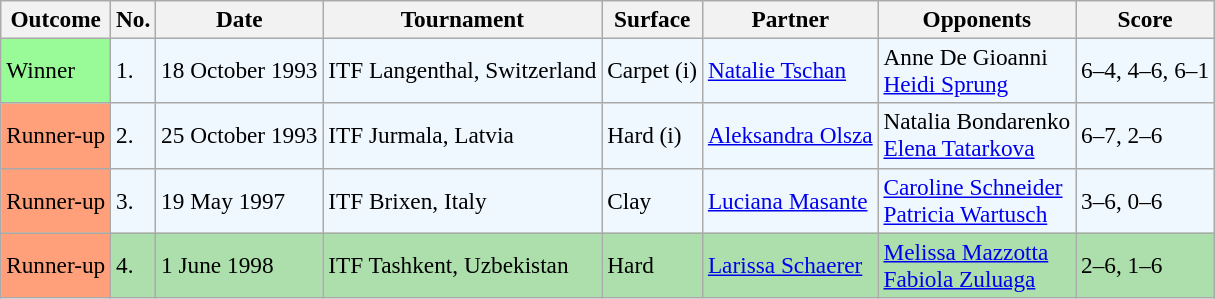<table class="sortable wikitable" style=font-size:97%>
<tr>
<th>Outcome</th>
<th>No.</th>
<th>Date</th>
<th>Tournament</th>
<th>Surface</th>
<th>Partner</th>
<th>Opponents</th>
<th class="unsortable">Score</th>
</tr>
<tr style="background:#f0f8ff;">
<td style="background:#98fb98;">Winner</td>
<td>1.</td>
<td>18 October 1993</td>
<td>ITF Langenthal, Switzerland</td>
<td>Carpet (i)</td>
<td> <a href='#'>Natalie Tschan</a></td>
<td> Anne De Gioanni <br>  <a href='#'>Heidi Sprung</a></td>
<td>6–4, 4–6, 6–1</td>
</tr>
<tr style="background:#f0f8ff;">
<td bgcolor="FFA07A">Runner-up</td>
<td>2.</td>
<td>25 October 1993</td>
<td>ITF Jurmala, Latvia</td>
<td>Hard (i)</td>
<td> <a href='#'>Aleksandra Olsza</a></td>
<td> Natalia Bondarenko <br>  <a href='#'>Elena Tatarkova</a></td>
<td>6–7, 2–6</td>
</tr>
<tr style="background:#f0f8ff;">
<td bgcolor="FFA07A">Runner-up</td>
<td>3.</td>
<td>19 May 1997</td>
<td>ITF Brixen, Italy</td>
<td>Clay</td>
<td> <a href='#'>Luciana Masante</a></td>
<td> <a href='#'>Caroline Schneider</a> <br>  <a href='#'>Patricia Wartusch</a></td>
<td>3–6, 0–6</td>
</tr>
<tr bgcolor="#ADDFAD">
<td bgcolor="FFA07A">Runner-up</td>
<td>4.</td>
<td>1 June 1998</td>
<td>ITF Tashkent, Uzbekistan</td>
<td>Hard</td>
<td> <a href='#'>Larissa Schaerer</a></td>
<td> <a href='#'>Melissa Mazzotta</a> <br>  <a href='#'>Fabiola Zuluaga</a></td>
<td>2–6, 1–6</td>
</tr>
</table>
